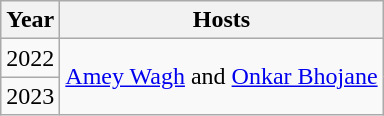<table class="wikitable">
<tr>
<th>Year</th>
<th>Hosts</th>
</tr>
<tr>
<td>2022</td>
<td rowspan="2"><a href='#'>Amey Wagh</a> and <a href='#'>Onkar Bhojane</a></td>
</tr>
<tr>
<td>2023</td>
</tr>
</table>
